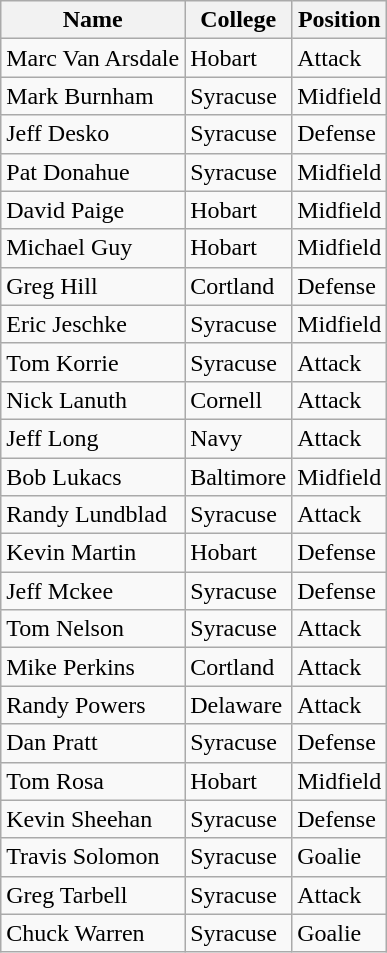<table class="wikitable">
<tr>
<th>Name</th>
<th>College</th>
<th>Position</th>
</tr>
<tr>
<td>Marc Van Arsdale</td>
<td>Hobart</td>
<td>Attack</td>
</tr>
<tr>
<td>Mark Burnham</td>
<td>Syracuse</td>
<td>Midfield</td>
</tr>
<tr>
<td>Jeff Desko</td>
<td>Syracuse</td>
<td>Defense</td>
</tr>
<tr>
<td>Pat Donahue</td>
<td>Syracuse</td>
<td>Midfield</td>
</tr>
<tr>
<td>David Paige</td>
<td>Hobart</td>
<td>Midfield</td>
</tr>
<tr>
<td>Michael Guy</td>
<td>Hobart</td>
<td>Midfield</td>
</tr>
<tr>
<td>Greg Hill</td>
<td>Cortland</td>
<td>Defense</td>
</tr>
<tr>
<td>Eric Jeschke</td>
<td>Syracuse</td>
<td>Midfield</td>
</tr>
<tr>
<td>Tom Korrie</td>
<td>Syracuse</td>
<td>Attack</td>
</tr>
<tr>
<td>Nick Lanuth</td>
<td>Cornell</td>
<td>Attack</td>
</tr>
<tr>
<td>Jeff Long</td>
<td>Navy</td>
<td>Attack</td>
</tr>
<tr>
<td>Bob Lukacs</td>
<td>Baltimore</td>
<td>Midfield</td>
</tr>
<tr>
<td>Randy Lundblad</td>
<td>Syracuse</td>
<td>Attack</td>
</tr>
<tr>
<td>Kevin Martin</td>
<td>Hobart</td>
<td>Defense</td>
</tr>
<tr>
<td>Jeff Mckee</td>
<td>Syracuse</td>
<td>Defense</td>
</tr>
<tr>
<td>Tom Nelson</td>
<td>Syracuse</td>
<td>Attack</td>
</tr>
<tr>
<td>Mike Perkins</td>
<td>Cortland</td>
<td>Attack</td>
</tr>
<tr>
<td>Randy Powers</td>
<td>Delaware</td>
<td>Attack</td>
</tr>
<tr>
<td>Dan Pratt</td>
<td>Syracuse</td>
<td>Defense</td>
</tr>
<tr>
<td>Tom Rosa</td>
<td>Hobart</td>
<td>Midfield</td>
</tr>
<tr>
<td>Kevin Sheehan</td>
<td>Syracuse</td>
<td>Defense</td>
</tr>
<tr>
<td>Travis Solomon</td>
<td>Syracuse</td>
<td>Goalie</td>
</tr>
<tr>
<td>Greg Tarbell</td>
<td>Syracuse</td>
<td>Attack </td>
</tr>
<tr>
<td>Chuck Warren</td>
<td>Syracuse</td>
<td>Goalie</td>
</tr>
</table>
